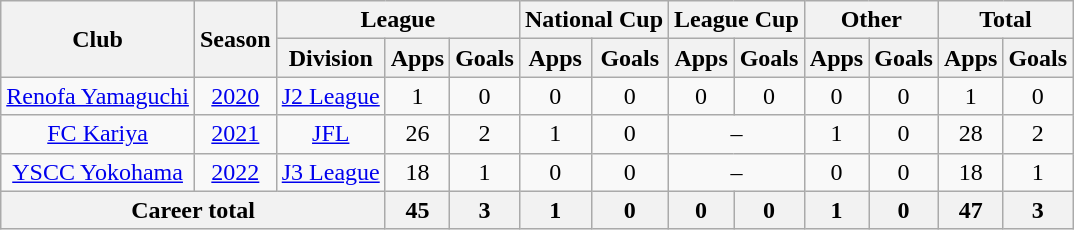<table class="wikitable" style="text-align: center">
<tr>
<th rowspan="2">Club</th>
<th rowspan="2">Season</th>
<th colspan="3">League</th>
<th colspan="2">National Cup</th>
<th colspan="2">League Cup</th>
<th colspan="2">Other</th>
<th colspan="2">Total</th>
</tr>
<tr>
<th>Division</th>
<th>Apps</th>
<th>Goals</th>
<th>Apps</th>
<th>Goals</th>
<th>Apps</th>
<th>Goals</th>
<th>Apps</th>
<th>Goals</th>
<th>Apps</th>
<th>Goals</th>
</tr>
<tr>
<td><a href='#'>Renofa Yamaguchi</a></td>
<td><a href='#'>2020</a></td>
<td><a href='#'>J2 League</a></td>
<td>1</td>
<td>0</td>
<td>0</td>
<td>0</td>
<td>0</td>
<td>0</td>
<td>0</td>
<td>0</td>
<td>1</td>
<td>0</td>
</tr>
<tr>
<td><a href='#'>FC Kariya</a></td>
<td><a href='#'>2021</a></td>
<td><a href='#'>JFL</a></td>
<td>26</td>
<td>2</td>
<td>1</td>
<td>0</td>
<td colspan="2">–</td>
<td>1</td>
<td>0</td>
<td>28</td>
<td>2</td>
</tr>
<tr>
<td><a href='#'>YSCC Yokohama</a></td>
<td><a href='#'>2022</a></td>
<td><a href='#'>J3 League</a></td>
<td>18</td>
<td>1</td>
<td>0</td>
<td>0</td>
<td colspan="2">–</td>
<td>0</td>
<td>0</td>
<td>18</td>
<td>1</td>
</tr>
<tr>
<th colspan=3>Career total</th>
<th>45</th>
<th>3</th>
<th>1</th>
<th>0</th>
<th>0</th>
<th>0</th>
<th>1</th>
<th>0</th>
<th>47</th>
<th>3</th>
</tr>
</table>
